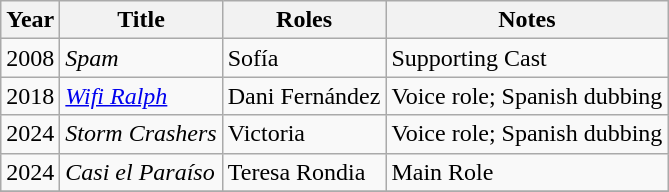<table class="wikitable sortable">
<tr>
<th>Year</th>
<th>Title</th>
<th>Roles</th>
<th>Notes</th>
</tr>
<tr>
<td>2008</td>
<td><em>Spam</em></td>
<td>Sofía</td>
<td>Supporting Cast</td>
</tr>
<tr>
<td>2018</td>
<td><em><a href='#'>Wifi Ralph</a></em></td>
<td>Dani Fernández</td>
<td>Voice role; Spanish dubbing</td>
</tr>
<tr>
<td>2024</td>
<td><em>Storm Crashers</em></td>
<td>Victoria</td>
<td>Voice role; Spanish dubbing</td>
</tr>
<tr>
<td>2024</td>
<td><em>Casi el Paraíso</em></td>
<td>Teresa Rondia</td>
<td>Main Role</td>
</tr>
<tr>
</tr>
</table>
